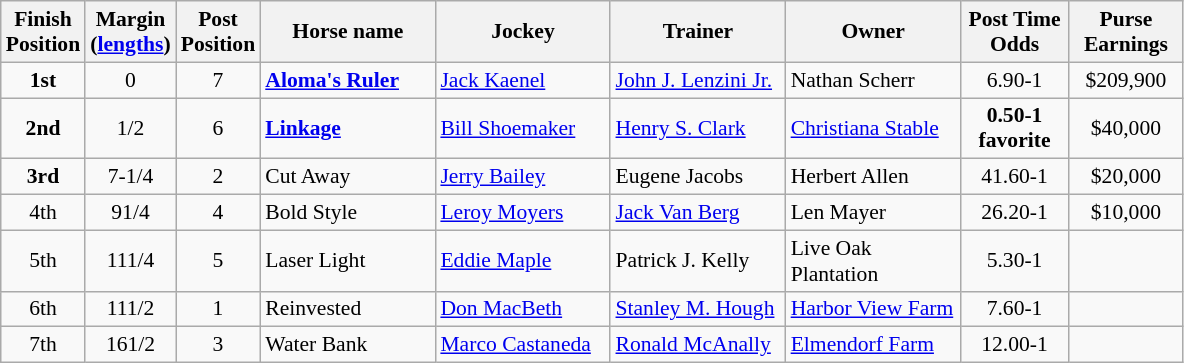<table class="wikitable sortable" | border="2" cellpadding="1" style="border-collapse: collapse; font-size:90%">
<tr>
<th width="45px">Finish <br> Position</th>
<th width="45px">Margin<br> <span>(<a href='#'>lengths</a>)</span></th>
<th width="40px">Post <br> Position</th>
<th width="110px">Horse name</th>
<th width="110px">Jockey</th>
<th width="110px">Trainer</th>
<th width="110px">Owner</th>
<th width="65px">Post Time <br> Odds</th>
<th width="70px">Purse <br> Earnings</th>
</tr>
<tr>
<td align=center><strong>1<span>st</span></strong></td>
<td align=center>0</td>
<td align=center>7</td>
<td><strong><a href='#'>Aloma's Ruler</a></strong></td>
<td><a href='#'>Jack Kaenel</a></td>
<td><a href='#'>John J. Lenzini Jr.</a></td>
<td>Nathan Scherr</td>
<td align=center>6.90-1</td>
<td align=center>$209,900</td>
</tr>
<tr>
<td align=center><strong>2<span>nd</span></strong></td>
<td align=center><span>1/2</span></td>
<td align=center>6</td>
<td><strong><a href='#'>Linkage</a></strong></td>
<td><a href='#'>Bill Shoemaker</a></td>
<td><a href='#'>Henry S. Clark</a></td>
<td><a href='#'>Christiana Stable</a></td>
<td align=center><strong>0.50-1</strong> <br><strong><span>favorite</span></strong></td>
<td align=center>$40,000</td>
</tr>
<tr>
<td align=center><strong>3<span>rd</span></strong></td>
<td align=center>7-<span>1/4</span></td>
<td align=center>2</td>
<td>Cut Away</td>
<td><a href='#'>Jerry Bailey</a></td>
<td>Eugene Jacobs</td>
<td>Herbert Allen</td>
<td align=center>41.60-1</td>
<td align=center>$20,000</td>
</tr>
<tr>
<td align=center>4<span>th</span></td>
<td align=center>9<span>1/4</span></td>
<td align=center>4</td>
<td>Bold Style</td>
<td><a href='#'>Leroy Moyers</a></td>
<td><a href='#'>Jack Van Berg</a></td>
<td>Len Mayer</td>
<td align=center>26.20-1</td>
<td align=center>$10,000</td>
</tr>
<tr>
<td align=center>5<span>th</span></td>
<td align=center>11<span>1/4</span></td>
<td align=center>5</td>
<td>Laser Light</td>
<td><a href='#'>Eddie Maple</a></td>
<td>Patrick J. Kelly</td>
<td>Live Oak Plantation</td>
<td align=center>5.30-1</td>
<td align=center></td>
</tr>
<tr>
<td align=center>6<span>th</span></td>
<td align=center>11<span>1/2</span></td>
<td align=center>1</td>
<td>Reinvested</td>
<td><a href='#'>Don MacBeth</a></td>
<td><a href='#'>Stanley M. Hough</a></td>
<td><a href='#'>Harbor View Farm</a></td>
<td align=center>7.60-1</td>
<td></td>
</tr>
<tr>
<td align=center>7<span>th</span></td>
<td align=center>16<span>1/2</span></td>
<td align=center>3</td>
<td>Water Bank</td>
<td><a href='#'>Marco Castaneda</a></td>
<td><a href='#'>Ronald McAnally</a></td>
<td><a href='#'>Elmendorf Farm</a></td>
<td align=center>12.00-1</td>
<td></td>
</tr>
</table>
